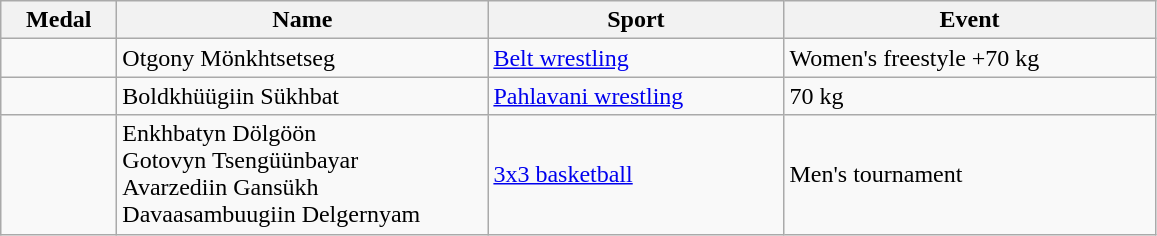<table class="wikitable sortable" style="text-align:left;">
<tr>
<th width="70">Medal</th>
<th width="240">Name</th>
<th width="190">Sport</th>
<th width="240">Event</th>
</tr>
<tr>
<td></td>
<td>Otgony Mönkhtsetseg</td>
<td><a href='#'>Belt wrestling</a></td>
<td>Women's freestyle +70 kg</td>
</tr>
<tr>
<td></td>
<td>Boldkhüügiin Sükhbat</td>
<td><a href='#'>Pahlavani wrestling</a></td>
<td>70 kg</td>
</tr>
<tr>
<td></td>
<td>Enkhbatyn Dölgöön<br>Gotovyn Tsengüünbayar<br>Avarzediin Gansükh<br>Davaasambuugiin Delgernyam</td>
<td><a href='#'>3x3 basketball</a></td>
<td>Men's tournament</td>
</tr>
</table>
